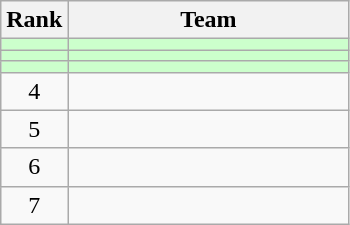<table class=wikitable style="text-align:center;">
<tr>
<th>Rank</th>
<th width=180>Team</th>
</tr>
<tr bgcolor=#CCFFCC>
<td></td>
<td align=left></td>
</tr>
<tr bgcolor=#CCFFCC>
<td></td>
<td align=left></td>
</tr>
<tr bgcolor=#CCFFCC>
<td></td>
<td align=left></td>
</tr>
<tr>
<td>4</td>
<td align=left></td>
</tr>
<tr>
<td>5</td>
<td align=left></td>
</tr>
<tr>
<td>6</td>
<td align=left></td>
</tr>
<tr>
<td>7</td>
<td align=left></td>
</tr>
</table>
